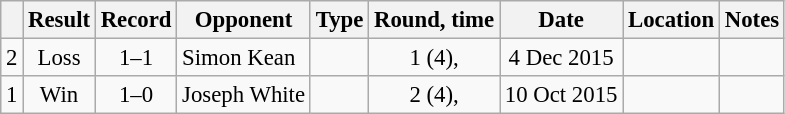<table class="wikitable" style="text-align:center; font-size:95%">
<tr>
<th></th>
<th>Result</th>
<th>Record</th>
<th>Opponent</th>
<th>Type</th>
<th>Round, time</th>
<th>Date</th>
<th>Location</th>
<th>Notes</th>
</tr>
<tr>
<td>2</td>
<td>Loss</td>
<td>1–1</td>
<td style="text-align:left;"> Simon Kean</td>
<td></td>
<td>1 (4), </td>
<td>4 Dec 2015</td>
<td style="text-align:left;"> </td>
<td style="text-align:left;"></td>
</tr>
<tr>
<td>1</td>
<td>Win</td>
<td>1–0</td>
<td style="text-align:left;"> Joseph White</td>
<td></td>
<td>2 (4), </td>
<td>10 Oct 2015</td>
<td style="text-align:left;"> </td>
<td style="text-align:left;"></td>
</tr>
</table>
